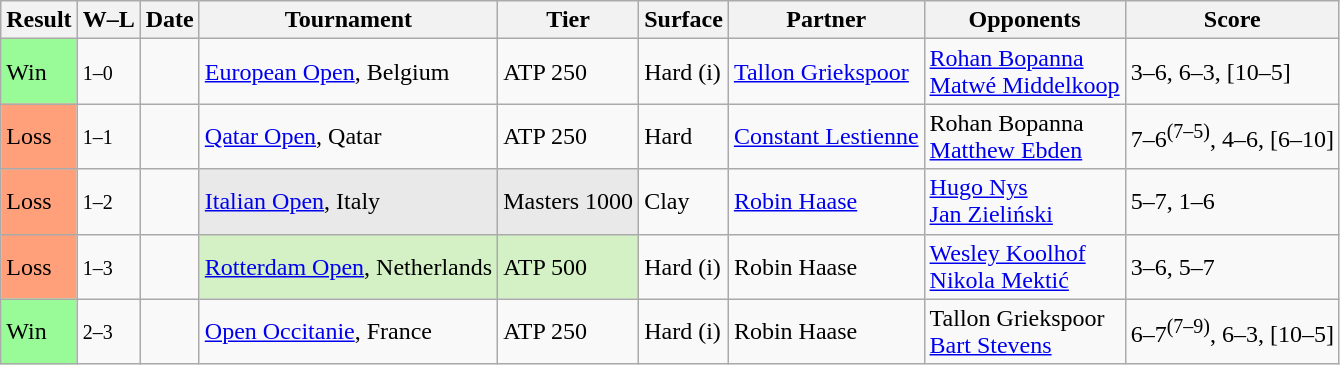<table class="sortable wikitable">
<tr>
<th>Result</th>
<th class="unsortable">W–L</th>
<th>Date</th>
<th>Tournament</th>
<th>Tier</th>
<th>Surface</th>
<th>Partner</th>
<th>Opponents</th>
<th class="unsortable">Score</th>
</tr>
<tr>
<td bgcolor=98FB98>Win</td>
<td><small>1–0</small></td>
<td><a href='#'></a></td>
<td><a href='#'>European Open</a>, Belgium</td>
<td>ATP 250</td>
<td>Hard (i)</td>
<td> <a href='#'>Tallon Griekspoor</a></td>
<td> <a href='#'>Rohan Bopanna</a><br> <a href='#'>Matwé Middelkoop</a></td>
<td>3–6, 6–3, [10–5]</td>
</tr>
<tr>
<td bgcolor=FFA07A>Loss</td>
<td><small>1–1</small></td>
<td><a href='#'></a></td>
<td><a href='#'>Qatar Open</a>, Qatar</td>
<td>ATP 250</td>
<td>Hard</td>
<td> <a href='#'>Constant Lestienne</a></td>
<td> Rohan Bopanna<br>  <a href='#'>Matthew Ebden</a></td>
<td>7–6<sup>(7–5)</sup>, 4–6, [6–10]</td>
</tr>
<tr>
<td bgcolor=FFA07A>Loss</td>
<td><small>1–2</small></td>
<td><a href='#'></a></td>
<td style="background:#e9e9e9;"><a href='#'>Italian Open</a>, Italy</td>
<td style="background:#e9e9e9;">Masters 1000</td>
<td>Clay</td>
<td> <a href='#'>Robin Haase</a></td>
<td> <a href='#'>Hugo Nys</a> <br>  <a href='#'>Jan Zieliński</a></td>
<td>5–7, 1–6</td>
</tr>
<tr>
<td bgcolor=FFA07A>Loss</td>
<td><small>1–3</small></td>
<td><a href='#'></a></td>
<td style="background:#D4F1C5;"><a href='#'>Rotterdam Open</a>, Netherlands</td>
<td style="background:#D4F1C5;">ATP 500</td>
<td>Hard (i)</td>
<td> Robin Haase</td>
<td> <a href='#'>Wesley Koolhof</a><br> <a href='#'>Nikola Mektić</a></td>
<td>3–6, 5–7</td>
</tr>
<tr>
<td bgcolor=98FB98>Win</td>
<td><small>2–3</small></td>
<td><a href='#'></a></td>
<td><a href='#'>Open Occitanie</a>, France</td>
<td>ATP 250</td>
<td>Hard (i)</td>
<td> Robin Haase</td>
<td> Tallon Griekspoor<br>  <a href='#'>Bart Stevens</a></td>
<td>6–7<sup>(7–9)</sup>, 6–3, [10–5]</td>
</tr>
</table>
